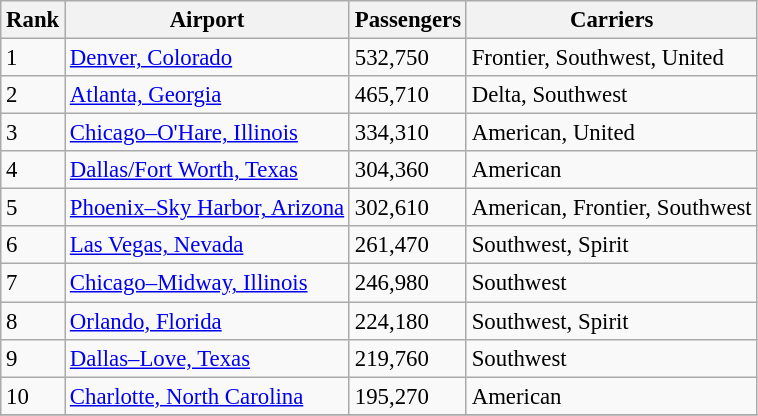<table class="wikitable sortable" style="font-size: 95%">
<tr>
<th>Rank</th>
<th>Airport</th>
<th>Passengers</th>
<th>Carriers</th>
</tr>
<tr>
<td>1</td>
<td> <a href='#'>Denver, Colorado</a></td>
<td>532,750</td>
<td>Frontier, Southwest, United</td>
</tr>
<tr>
<td>2</td>
<td> <a href='#'>Atlanta, Georgia</a></td>
<td>465,710</td>
<td>Delta, Southwest</td>
</tr>
<tr>
<td>3</td>
<td> <a href='#'>Chicago–O'Hare, Illinois</a></td>
<td>334,310</td>
<td>American, United</td>
</tr>
<tr>
<td>4</td>
<td> <a href='#'>Dallas/Fort Worth, Texas</a></td>
<td>304,360</td>
<td>American</td>
</tr>
<tr>
<td>5</td>
<td> <a href='#'>Phoenix–Sky Harbor, Arizona</a></td>
<td>302,610</td>
<td>American, Frontier, Southwest</td>
</tr>
<tr>
<td>6</td>
<td> <a href='#'>Las Vegas, Nevada</a></td>
<td>261,470</td>
<td>Southwest, Spirit</td>
</tr>
<tr>
<td>7</td>
<td> <a href='#'>Chicago–Midway, Illinois</a></td>
<td>246,980</td>
<td>Southwest</td>
</tr>
<tr>
<td>8</td>
<td> <a href='#'>Orlando, Florida</a></td>
<td>224,180</td>
<td>Southwest, Spirit</td>
</tr>
<tr>
<td>9</td>
<td> <a href='#'>Dallas–Love, Texas</a></td>
<td>219,760</td>
<td>Southwest</td>
</tr>
<tr>
<td>10</td>
<td> <a href='#'>Charlotte, North Carolina</a></td>
<td>195,270</td>
<td>American</td>
</tr>
<tr>
</tr>
</table>
